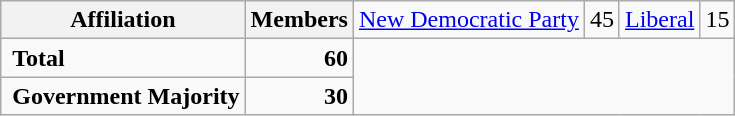<table class="wikitable">
<tr>
<th colspan="2">Affiliation</th>
<th>Members<br></th>
<td><a href='#'>New Democratic Party</a></td>
<td align="right">45<br></td>
<td><a href='#'>Liberal</a></td>
<td align="right">15</td>
</tr>
<tr>
<td colspan="2" rowspan="1"> <strong>Total</strong><br></td>
<td align="right"><strong>60</strong></td>
</tr>
<tr>
<td colspan="2" rowspan="1"> <strong>Government Majority</strong><br></td>
<td align="right"><strong>30</strong></td>
</tr>
</table>
